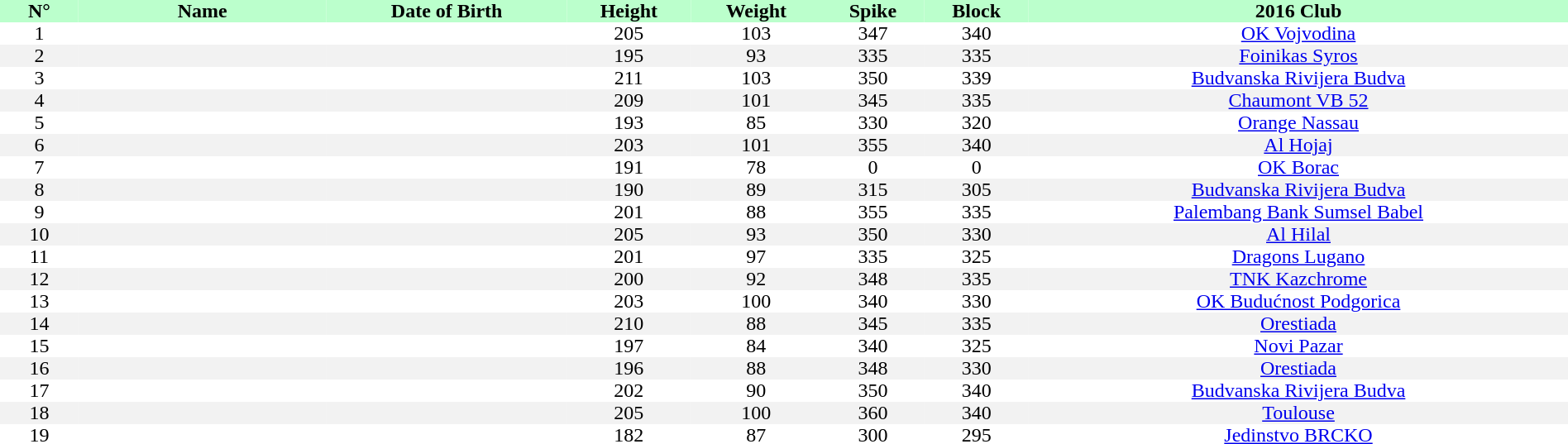<table style="text-align:center; border:none;" cellpadding=0 cellspacing=0 width=100%>
<tr style="background: #bbffcc;">
<th width="5%">N°</th>
<th width=200px>Name</th>
<th>Date of Birth</th>
<th>Height</th>
<th>Weight</th>
<th>Spike</th>
<th>Block</th>
<th>2016 Club</th>
</tr>
<tr>
<td>1</td>
<td></td>
<td></td>
<td>205</td>
<td>103</td>
<td>347</td>
<td>340</td>
<td><a href='#'>OK Vojvodina</a></td>
</tr>
<tr bgcolor="#f2f2f2">
<td>2</td>
<td></td>
<td></td>
<td>195</td>
<td>93</td>
<td>335</td>
<td>335</td>
<td><a href='#'>Foinikas Syros</a></td>
</tr>
<tr>
<td>3</td>
<td></td>
<td></td>
<td>211</td>
<td>103</td>
<td>350</td>
<td>339</td>
<td><a href='#'>Budvanska Rivijera Budva</a></td>
</tr>
<tr bgcolor="#f2f2f2">
<td>4</td>
<td></td>
<td></td>
<td>209</td>
<td>101</td>
<td>345</td>
<td>335</td>
<td><a href='#'>Chaumont VB 52</a></td>
</tr>
<tr>
<td>5</td>
<td></td>
<td></td>
<td>193</td>
<td>85</td>
<td>330</td>
<td>320</td>
<td><a href='#'>Orange Nassau</a></td>
</tr>
<tr bgcolor="#f2f2f2">
<td>6</td>
<td></td>
<td></td>
<td>203</td>
<td>101</td>
<td>355</td>
<td>340</td>
<td><a href='#'>Al Hojaj</a></td>
</tr>
<tr>
<td>7</td>
<td></td>
<td></td>
<td>191</td>
<td>78</td>
<td>0</td>
<td>0</td>
<td><a href='#'>OK Borac</a></td>
</tr>
<tr bgcolor="#f2f2f2">
<td>8</td>
<td></td>
<td></td>
<td>190</td>
<td>89</td>
<td>315</td>
<td>305</td>
<td><a href='#'>Budvanska Rivijera Budva</a></td>
</tr>
<tr>
<td>9</td>
<td></td>
<td></td>
<td>201</td>
<td>88</td>
<td>355</td>
<td>335</td>
<td><a href='#'>Palembang Bank Sumsel Babel</a></td>
</tr>
<tr bgcolor="#f2f2f2">
<td>10</td>
<td></td>
<td></td>
<td>205</td>
<td>93</td>
<td>350</td>
<td>330</td>
<td><a href='#'>Al Hilal</a></td>
</tr>
<tr>
<td>11</td>
<td></td>
<td></td>
<td>201</td>
<td>97</td>
<td>335</td>
<td>325</td>
<td><a href='#'>Dragons Lugano</a></td>
</tr>
<tr bgcolor="#f2f2f2">
<td>12</td>
<td></td>
<td></td>
<td>200</td>
<td>92</td>
<td>348</td>
<td>335</td>
<td><a href='#'>TNK Kazchrome</a></td>
</tr>
<tr>
<td>13</td>
<td></td>
<td></td>
<td>203</td>
<td>100</td>
<td>340</td>
<td>330</td>
<td><a href='#'>OK Budućnost Podgorica</a></td>
</tr>
<tr bgcolor="#f2f2f2">
<td>14</td>
<td></td>
<td></td>
<td>210</td>
<td>88</td>
<td>345</td>
<td>335</td>
<td><a href='#'>Orestiada</a></td>
</tr>
<tr>
<td>15</td>
<td></td>
<td></td>
<td>197</td>
<td>84</td>
<td>340</td>
<td>325</td>
<td><a href='#'>Novi Pazar</a></td>
</tr>
<tr bgcolor="#f2f2f2">
<td>16</td>
<td></td>
<td></td>
<td>196</td>
<td>88</td>
<td>348</td>
<td>330</td>
<td><a href='#'>Orestiada</a></td>
</tr>
<tr>
<td>17</td>
<td></td>
<td></td>
<td>202</td>
<td>90</td>
<td>350</td>
<td>340</td>
<td><a href='#'>Budvanska Rivijera Budva</a></td>
</tr>
<tr bgcolor="#f2f2f2">
<td>18</td>
<td></td>
<td></td>
<td>205</td>
<td>100</td>
<td>360</td>
<td>340</td>
<td><a href='#'>Toulouse</a></td>
</tr>
<tr>
<td>19</td>
<td></td>
<td></td>
<td>182</td>
<td>87</td>
<td>300</td>
<td>295</td>
<td><a href='#'>Jedinstvo BRCKO</a></td>
</tr>
</table>
